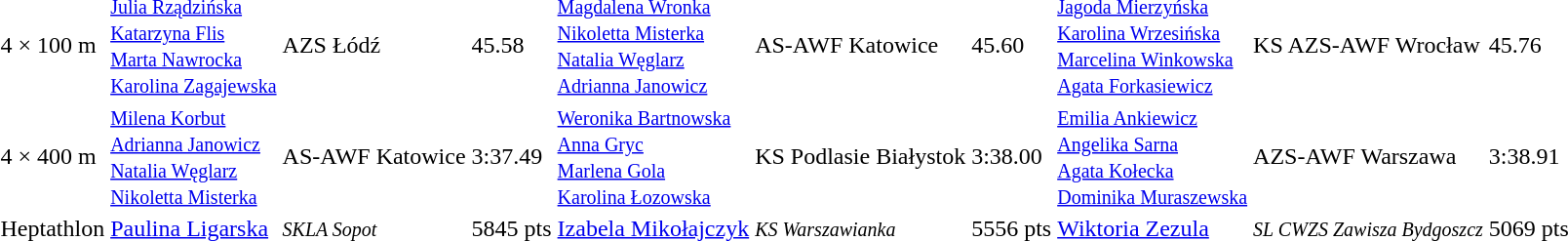<table>
<tr>
<td>4 × 100 m</td>
<td><small><a href='#'>Julia Rządzińska</a><br><a href='#'>Katarzyna Flis</a><br><a href='#'>Marta Nawrocka</a><br><a href='#'>Karolina Zagajewska</a></small></td>
<td>AZS Łódź</td>
<td>45.58</td>
<td><small><a href='#'>Magdalena Wronka</a><br><a href='#'>Nikoletta Misterka</a><br><a href='#'>Natalia Węglarz</a><br><a href='#'>Adrianna Janowicz</a></small></td>
<td>AS-AWF Katowice</td>
<td>45.60</td>
<td><small><a href='#'>Jagoda Mierzyńska</a><br><a href='#'>Karolina Wrzesińska</a><br><a href='#'>Marcelina Winkowska</a><br><a href='#'>Agata Forkasiewicz</a></small></td>
<td>KS AZS-AWF Wrocław</td>
<td>45.76</td>
</tr>
<tr>
<td>4 × 400 m</td>
<td><small><a href='#'>Milena Korbut</a><br><a href='#'>Adrianna Janowicz</a><br><a href='#'>Natalia Węglarz</a><br><a href='#'>Nikoletta Misterka</a></small></td>
<td>AS-AWF Katowice</td>
<td>3:37.49</td>
<td><small><a href='#'>Weronika Bartnowska</a><br><a href='#'>Anna Gryc</a><br><a href='#'>Marlena Gola</a><br><a href='#'>Karolina Łozowska</a></small></td>
<td>KS Podlasie Białystok</td>
<td>3:38.00</td>
<td><small><a href='#'>Emilia Ankiewicz</a><br><a href='#'>Angelika Sarna</a><br><a href='#'>Agata Kołecka</a><br><a href='#'>Dominika Muraszewska</a></small></td>
<td>AZS-AWF Warszawa</td>
<td>3:38.91</td>
</tr>
<tr>
<td>Heptathlon</td>
<td><a href='#'>Paulina Ligarska</a></td>
<td><small><em>SKLA Sopot</em></small></td>
<td>5845 pts</td>
<td><a href='#'>Izabela Mikołajczyk</a></td>
<td><small><em>KS Warszawianka</em></small></td>
<td>5556 pts</td>
<td><a href='#'>Wiktoria Zezula</a></td>
<td><small><em>SL CWZS Zawisza Bydgoszcz</em></small></td>
<td>5069 pts</td>
</tr>
</table>
